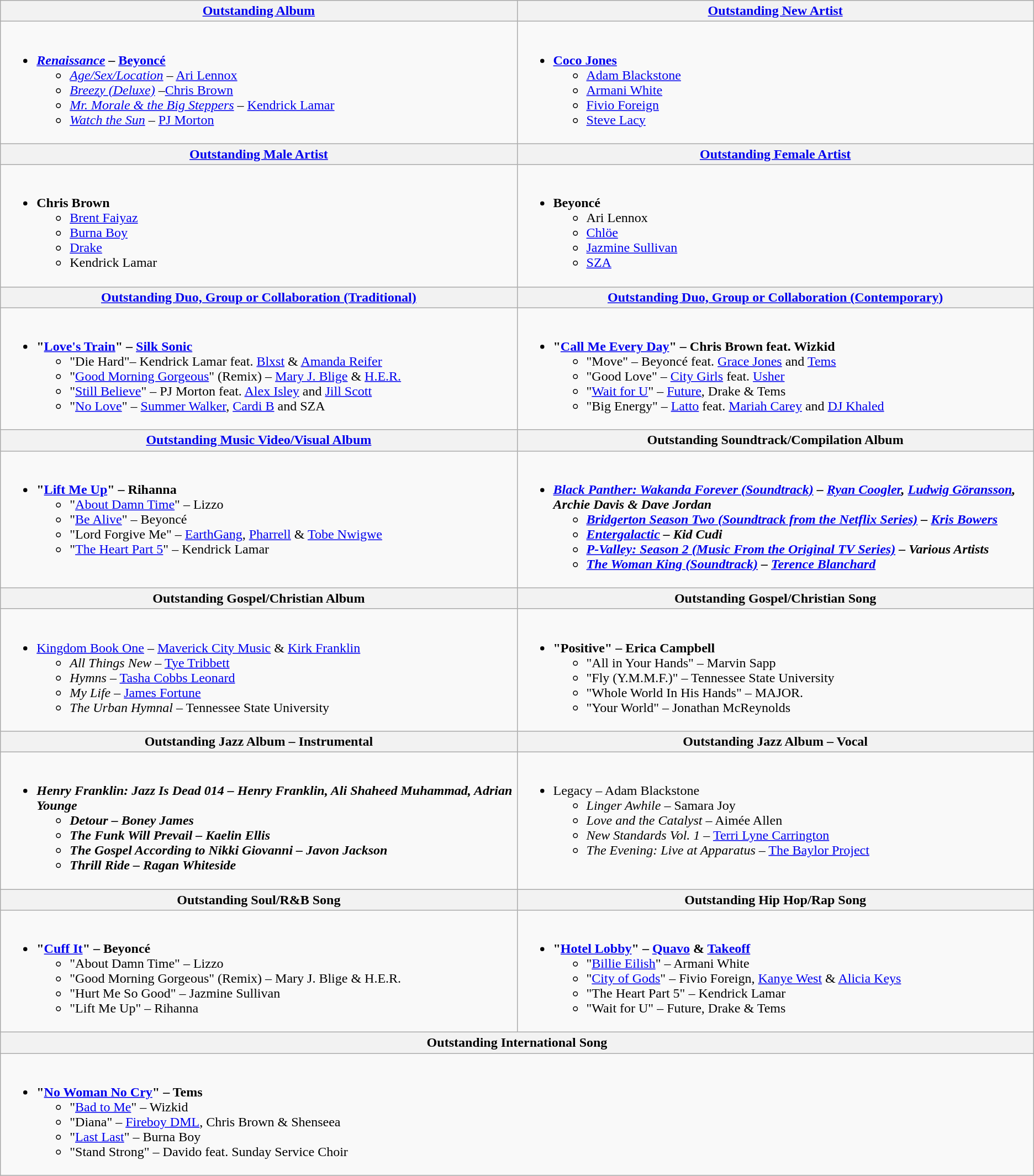<table class="wikitable">
<tr>
<th style="width=50%"><a href='#'>Outstanding Album</a></th>
<th style="width=50%"><a href='#'>Outstanding New Artist</a></th>
</tr>
<tr>
<td valign="top" width="50%"><br><ul><li><strong><a href='#'><em>Renaissance</em></a> – <a href='#'>Beyoncé</a></strong><ul><li><a href='#'><em>Age/Sex/Location</em></a> – <a href='#'>Ari Lennox</a></li><li><a href='#'><em>Breezy (Deluxe)</em></a> –<a href='#'>Chris Brown</a></li><li><em><a href='#'>Mr. Morale & the Big Steppers</a></em> – <a href='#'>Kendrick Lamar</a></li><li><em><a href='#'>Watch the Sun</a></em> – <a href='#'>PJ Morton</a></li></ul></li></ul></td>
<td valign="top" width="50%"><br><ul><li><strong><a href='#'>Coco Jones</a></strong><ul><li><a href='#'>Adam Blackstone</a></li><li><a href='#'>Armani White</a></li><li><a href='#'>Fivio Foreign</a></li><li><a href='#'>Steve Lacy</a></li></ul></li></ul></td>
</tr>
<tr>
<th style="width=50%"><a href='#'>Outstanding Male Artist</a></th>
<th style="width=50%"><a href='#'>Outstanding Female Artist</a></th>
</tr>
<tr>
<td valign="top" width="50%"><br><ul><li><strong>Chris Brown</strong><ul><li><a href='#'>Brent Faiyaz</a></li><li><a href='#'>Burna Boy</a></li><li><a href='#'>Drake</a></li><li>Kendrick Lamar</li></ul></li></ul></td>
<td valign="top" width="50%"><br><ul><li><strong>Beyoncé</strong><ul><li>Ari Lennox</li><li><a href='#'>Chlöe</a></li><li><a href='#'>Jazmine Sullivan</a></li><li><a href='#'>SZA</a></li></ul></li></ul></td>
</tr>
<tr>
<th style="width=50%"><a href='#'>Outstanding Duo, Group or Collaboration (Traditional)</a></th>
<th style="width=50%"><a href='#'>Outstanding Duo, Group or Collaboration (Contemporary)</a></th>
</tr>
<tr>
<td valign="top" width="50%"><br><ul><li><strong>"<a href='#'>Love's Train</a>" – <a href='#'>Silk Sonic</a></strong><ul><li>"Die Hard"– Kendrick Lamar feat. <a href='#'>Blxst</a> & <a href='#'>Amanda Reifer</a></li><li>"<a href='#'>Good Morning Gorgeous</a>" (Remix) – <a href='#'>Mary J. Blige</a> & <a href='#'>H.E.R.</a></li><li>"<a href='#'>Still Believe</a>" – PJ Morton feat. <a href='#'>Alex Isley</a> and <a href='#'>Jill Scott</a></li><li>"<a href='#'>No Love</a>" – <a href='#'>Summer Walker</a>, <a href='#'>Cardi B</a> and SZA</li></ul></li></ul></td>
<td valign="top" width="50%"><br><ul><li><strong>"<a href='#'>Call Me Every Day</a>" – Chris Brown feat. Wizkid</strong><ul><li>"Move" – Beyoncé feat. <a href='#'>Grace Jones</a> and <a href='#'>Tems</a></li><li>"Good Love" – <a href='#'>City Girls</a> feat. <a href='#'>Usher</a></li><li>"<a href='#'>Wait for U</a>" – <a href='#'>Future</a>, Drake & Tems</li><li>"Big Energy" – <a href='#'>Latto</a> feat. <a href='#'>Mariah Carey</a> and <a href='#'>DJ Khaled</a></li></ul></li></ul></td>
</tr>
<tr>
<th style="width=50%"><a href='#'>Outstanding Music Video/Visual Album</a></th>
<th style="width=50%">Outstanding Soundtrack/Compilation Album</th>
</tr>
<tr>
<td valign="top" width="50%"><br><ul><li><strong>"<a href='#'>Lift Me Up</a>" – Rihanna</strong><ul><li>"<a href='#'>About Damn Time</a>" – Lizzo</li><li>"<a href='#'>Be Alive</a>" – Beyoncé</li><li>"Lord Forgive Me" – <a href='#'>EarthGang</a>, <a href='#'>Pharrell</a> & <a href='#'>Tobe Nwigwe</a></li><li>"<a href='#'>The Heart Part 5</a>" – Kendrick Lamar</li></ul></li></ul></td>
<td valign="top" width="50%"><br><ul><li><strong><em><a href='#'>Black Panther: Wakanda Forever (Soundtrack)</a><em> – <a href='#'>Ryan Coogler</a>, <a href='#'>Ludwig Göransson</a>, Archie Davis & Dave Jordan<strong><ul><li></em><a href='#'>Bridgerton Season Two (Soundtrack from the Netflix Series)</a><em> – <a href='#'>Kris Bowers</a></li><li></em><a href='#'>Entergalactic</a><em> – Kid Cudi</li><li></em><a href='#'>P-Valley: Season 2 (Music From the Original TV Series)</a><em> – Various Artists</li><li></em><a href='#'>The Woman King (Soundtrack)</a><em> – <a href='#'>Terence Blanchard</a></li></ul></li></ul></td>
</tr>
<tr>
<th style="width=50%">Outstanding Gospel/Christian Album</th>
<th style="width=50%">Outstanding Gospel/Christian Song</th>
</tr>
<tr>
<td valign="top" width="50%"><br><ul><li></em></strong><a href='#'>Kingdom Book One</a></em> – <a href='#'>Maverick City Music</a> & <a href='#'>Kirk Franklin</a></strong><ul><li><em>All Things New</em> – <a href='#'>Tye Tribbett</a></li><li><em>Hymns</em> – <a href='#'>Tasha Cobbs Leonard</a></li><li><em>My Life</em> – <a href='#'>James Fortune</a></li><li><em>The Urban Hymnal</em> – Tennessee State University</li></ul></li></ul></td>
<td valign="top" width="50%"><br><ul><li><strong>"Positive" – Erica Campbell</strong><ul><li>"All in Your Hands" – Marvin Sapp</li><li>"Fly (Y.M.M.F.)" – Tennessee State University</li><li>"Whole World In His Hands" – MAJOR.</li><li>"Your World" – Jonathan McReynolds</li></ul></li></ul></td>
</tr>
<tr>
<th style="width=50%">Outstanding Jazz Album – Instrumental</th>
<th style="width=50%">Outstanding Jazz Album – Vocal</th>
</tr>
<tr>
<td valign="top" width="50%"><br><ul><li><strong><em>Henry Franklin: Jazz Is Dead 014<em> – Henry Franklin, Ali Shaheed Muhammad, Adrian Younge<strong><ul><li></em>Detour<em> – Boney James</li><li></em>The Funk Will Prevail<em> – Kaelin Ellis</li><li></em>The Gospel According to Nikki Giovanni<em> – Javon Jackson</li><li></em>Thrill Ride<em> – Ragan Whiteside</li></ul></li></ul></td>
<td valign="top" width="50%"><br><ul><li></em></strong>Legacy</em> – Adam Blackstone</strong><ul><li><em>Linger Awhile</em> – Samara Joy</li><li><em>Love and the Catalyst</em> – Aimée Allen</li><li><em>New Standards Vol. 1</em> – <a href='#'>Terri Lyne Carrington</a></li><li><em>The Evening: Live at Apparatus</em> – <a href='#'>The Baylor Project</a></li></ul></li></ul></td>
</tr>
<tr>
<th style="width=50%">Outstanding Soul/R&B Song</th>
<th style="width=50%">Outstanding Hip Hop/Rap Song</th>
</tr>
<tr>
<td valign="top" width="50%"><br><ul><li><strong>"<a href='#'>Cuff It</a>" – Beyoncé</strong><ul><li>"About Damn Time" – Lizzo</li><li>"Good Morning Gorgeous" (Remix) – Mary J. Blige & H.E.R.</li><li>"Hurt Me So Good" – Jazmine Sullivan</li><li>"Lift Me Up" – Rihanna</li></ul></li></ul></td>
<td valign="top" width="50%"><br><ul><li><strong>"<a href='#'>Hotel Lobby</a>" – <a href='#'>Quavo</a> & <a href='#'>Takeoff</a></strong><ul><li>"<a href='#'>Billie Eilish</a>" – Armani White</li><li>"<a href='#'>City of Gods</a>" – Fivio Foreign, <a href='#'>Kanye West</a> & <a href='#'>Alicia Keys</a></li><li>"The Heart Part 5" – Kendrick Lamar</li><li>"Wait for U" – Future, Drake & Tems</li></ul></li></ul></td>
</tr>
<tr>
<th colspan="2" style="width=50%">Outstanding International Song</th>
</tr>
<tr>
<td colspan="2" valign="top" width="50%"><br><ul><li><strong>"<a href='#'>No Woman No Cry</a>" – Tems</strong><ul><li>"<a href='#'>Bad to Me</a>" – Wizkid</li><li>"Diana" – <a href='#'>Fireboy DML</a>, Chris Brown & Shenseea</li><li>"<a href='#'>Last Last</a>" – Burna Boy</li><li>"Stand Strong" – Davido feat. Sunday Service Choir</li></ul></li></ul></td>
</tr>
</table>
